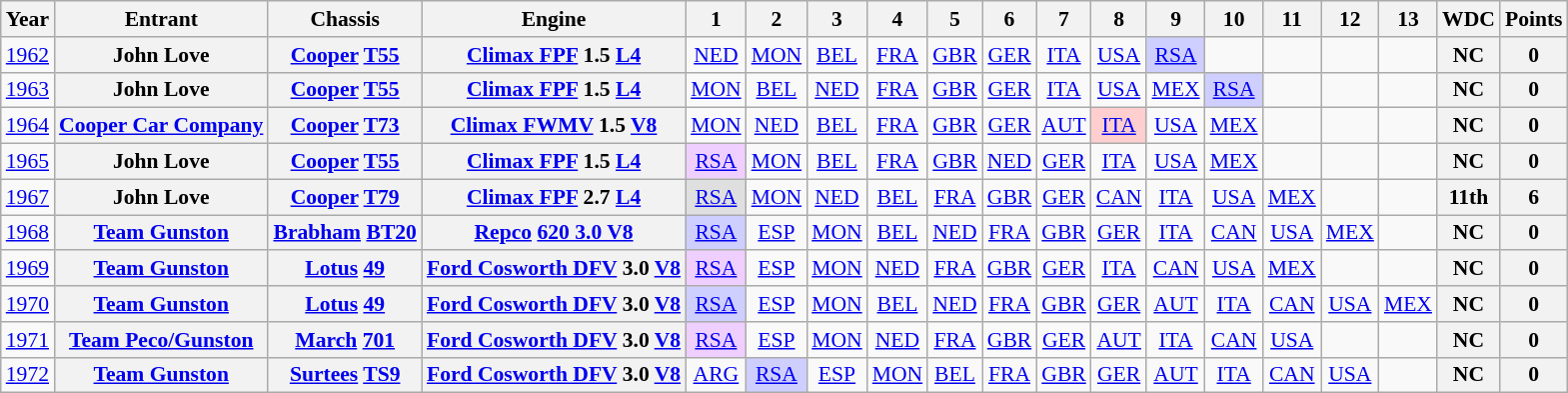<table class="wikitable" style="text-align:center; font-size:90%">
<tr>
<th>Year</th>
<th>Entrant</th>
<th>Chassis</th>
<th>Engine</th>
<th>1</th>
<th>2</th>
<th>3</th>
<th>4</th>
<th>5</th>
<th>6</th>
<th>7</th>
<th>8</th>
<th>9</th>
<th>10</th>
<th>11</th>
<th>12</th>
<th>13</th>
<th>WDC</th>
<th>Points</th>
</tr>
<tr>
<td><a href='#'>1962</a></td>
<th>John Love</th>
<th><a href='#'>Cooper</a> <a href='#'>T55</a></th>
<th><a href='#'>Climax FPF</a> 1.5 <a href='#'>L4</a></th>
<td><a href='#'>NED</a></td>
<td><a href='#'>MON</a></td>
<td><a href='#'>BEL</a></td>
<td><a href='#'>FRA</a></td>
<td><a href='#'>GBR</a></td>
<td><a href='#'>GER</a></td>
<td><a href='#'>ITA</a></td>
<td><a href='#'>USA</a></td>
<td style="background:#CFCFFF;"><a href='#'>RSA</a><br></td>
<td></td>
<td></td>
<td></td>
<td></td>
<th>NC</th>
<th>0</th>
</tr>
<tr>
<td><a href='#'>1963</a></td>
<th>John Love</th>
<th><a href='#'>Cooper</a> <a href='#'>T55</a></th>
<th><a href='#'>Climax FPF</a> 1.5 <a href='#'>L4</a></th>
<td><a href='#'>MON</a></td>
<td><a href='#'>BEL</a></td>
<td><a href='#'>NED</a></td>
<td><a href='#'>FRA</a></td>
<td><a href='#'>GBR</a></td>
<td><a href='#'>GER</a></td>
<td><a href='#'>ITA</a></td>
<td><a href='#'>USA</a></td>
<td><a href='#'>MEX</a></td>
<td style="background:#CFCFFF;"><a href='#'>RSA</a><br></td>
<td></td>
<td></td>
<td></td>
<th>NC</th>
<th>0</th>
</tr>
<tr>
<td><a href='#'>1964</a></td>
<th><a href='#'>Cooper Car Company</a></th>
<th><a href='#'>Cooper</a> <a href='#'>T73</a></th>
<th><a href='#'>Climax FWMV</a> 1.5 <a href='#'>V8</a></th>
<td><a href='#'>MON</a></td>
<td><a href='#'>NED</a></td>
<td><a href='#'>BEL</a></td>
<td><a href='#'>FRA</a></td>
<td><a href='#'>GBR</a></td>
<td><a href='#'>GER</a></td>
<td><a href='#'>AUT</a></td>
<td style="background:#FFCFCF;"><a href='#'>ITA</a><br></td>
<td><a href='#'>USA</a></td>
<td><a href='#'>MEX</a></td>
<td></td>
<td></td>
<td></td>
<th>NC</th>
<th>0</th>
</tr>
<tr>
<td><a href='#'>1965</a></td>
<th>John Love</th>
<th><a href='#'>Cooper</a> <a href='#'>T55</a></th>
<th><a href='#'>Climax FPF</a> 1.5 <a href='#'>L4</a></th>
<td style="background:#EFCFFF;"><a href='#'>RSA</a><br></td>
<td><a href='#'>MON</a></td>
<td><a href='#'>BEL</a></td>
<td><a href='#'>FRA</a></td>
<td><a href='#'>GBR</a></td>
<td><a href='#'>NED</a></td>
<td><a href='#'>GER</a></td>
<td><a href='#'>ITA</a></td>
<td><a href='#'>USA</a></td>
<td><a href='#'>MEX</a></td>
<td></td>
<td></td>
<td></td>
<th>NC</th>
<th>0</th>
</tr>
<tr>
<td><a href='#'>1967</a></td>
<th>John Love</th>
<th><a href='#'>Cooper</a> <a href='#'>T79</a></th>
<th><a href='#'>Climax FPF</a> 2.7 <a href='#'>L4</a></th>
<td style="background:#DFDFDF;"><a href='#'>RSA</a><br></td>
<td><a href='#'>MON</a></td>
<td><a href='#'>NED</a></td>
<td><a href='#'>BEL</a></td>
<td><a href='#'>FRA</a></td>
<td><a href='#'>GBR</a></td>
<td><a href='#'>GER</a></td>
<td><a href='#'>CAN</a></td>
<td><a href='#'>ITA</a></td>
<td><a href='#'>USA</a></td>
<td><a href='#'>MEX</a></td>
<td></td>
<td></td>
<th>11th</th>
<th>6</th>
</tr>
<tr>
<td><a href='#'>1968</a></td>
<th><a href='#'>Team Gunston</a></th>
<th><a href='#'>Brabham</a> <a href='#'>BT20</a></th>
<th><a href='#'>Repco</a> <a href='#'>620 3.0 V8</a></th>
<td style="background:#CFCFFF;"><a href='#'>RSA</a><br></td>
<td><a href='#'>ESP</a></td>
<td><a href='#'>MON</a></td>
<td><a href='#'>BEL</a></td>
<td><a href='#'>NED</a></td>
<td><a href='#'>FRA</a></td>
<td><a href='#'>GBR</a></td>
<td><a href='#'>GER</a></td>
<td><a href='#'>ITA</a></td>
<td><a href='#'>CAN</a></td>
<td><a href='#'>USA</a></td>
<td><a href='#'>MEX</a></td>
<td></td>
<th>NC</th>
<th>0</th>
</tr>
<tr>
<td><a href='#'>1969</a></td>
<th><a href='#'>Team Gunston</a></th>
<th><a href='#'>Lotus</a> <a href='#'>49</a></th>
<th><a href='#'>Ford Cosworth DFV</a> 3.0 <a href='#'>V8</a></th>
<td style="background:#EFCFFF;"><a href='#'>RSA</a><br></td>
<td><a href='#'>ESP</a></td>
<td><a href='#'>MON</a></td>
<td><a href='#'>NED</a></td>
<td><a href='#'>FRA</a></td>
<td><a href='#'>GBR</a></td>
<td><a href='#'>GER</a></td>
<td><a href='#'>ITA</a></td>
<td><a href='#'>CAN</a></td>
<td><a href='#'>USA</a></td>
<td><a href='#'>MEX</a></td>
<td></td>
<td></td>
<th>NC</th>
<th>0</th>
</tr>
<tr>
<td><a href='#'>1970</a></td>
<th><a href='#'>Team Gunston</a></th>
<th><a href='#'>Lotus</a> <a href='#'>49</a></th>
<th><a href='#'>Ford Cosworth DFV</a> 3.0 <a href='#'>V8</a></th>
<td style="background:#CFCFFF;"><a href='#'>RSA</a><br></td>
<td><a href='#'>ESP</a></td>
<td><a href='#'>MON</a></td>
<td><a href='#'>BEL</a></td>
<td><a href='#'>NED</a></td>
<td><a href='#'>FRA</a></td>
<td><a href='#'>GBR</a></td>
<td><a href='#'>GER</a></td>
<td><a href='#'>AUT</a></td>
<td><a href='#'>ITA</a></td>
<td><a href='#'>CAN</a></td>
<td><a href='#'>USA</a></td>
<td><a href='#'>MEX</a></td>
<th>NC</th>
<th>0</th>
</tr>
<tr>
<td><a href='#'>1971</a></td>
<th><a href='#'>Team Peco/Gunston</a></th>
<th><a href='#'>March</a> <a href='#'>701</a></th>
<th><a href='#'>Ford Cosworth DFV</a> 3.0 <a href='#'>V8</a></th>
<td style="background:#EFCFFF;"><a href='#'>RSA</a><br></td>
<td><a href='#'>ESP</a></td>
<td><a href='#'>MON</a></td>
<td><a href='#'>NED</a></td>
<td><a href='#'>FRA</a></td>
<td><a href='#'>GBR</a></td>
<td><a href='#'>GER</a></td>
<td><a href='#'>AUT</a></td>
<td><a href='#'>ITA</a></td>
<td><a href='#'>CAN</a></td>
<td><a href='#'>USA</a></td>
<td></td>
<td></td>
<th>NC</th>
<th>0</th>
</tr>
<tr>
<td><a href='#'>1972</a></td>
<th><a href='#'>Team Gunston</a></th>
<th><a href='#'>Surtees</a> <a href='#'>TS9</a></th>
<th><a href='#'>Ford Cosworth DFV</a> 3.0 <a href='#'>V8</a></th>
<td><a href='#'>ARG</a></td>
<td style="background:#CFCFFF;"><a href='#'>RSA</a><br></td>
<td><a href='#'>ESP</a></td>
<td><a href='#'>MON</a></td>
<td><a href='#'>BEL</a></td>
<td><a href='#'>FRA</a></td>
<td><a href='#'>GBR</a></td>
<td><a href='#'>GER</a></td>
<td><a href='#'>AUT</a></td>
<td><a href='#'>ITA</a></td>
<td><a href='#'>CAN</a></td>
<td><a href='#'>USA</a></td>
<td></td>
<th>NC</th>
<th>0</th>
</tr>
</table>
